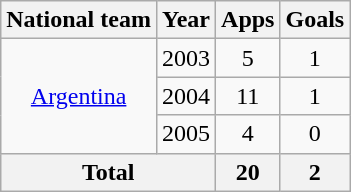<table class="wikitable" style="text-align:center">
<tr>
<th>National team</th>
<th>Year</th>
<th>Apps</th>
<th>Goals</th>
</tr>
<tr>
<td rowspan="3"><a href='#'>Argentina</a></td>
<td>2003</td>
<td>5</td>
<td>1</td>
</tr>
<tr>
<td>2004</td>
<td>11</td>
<td>1</td>
</tr>
<tr>
<td>2005</td>
<td>4</td>
<td>0</td>
</tr>
<tr>
<th colspan="2">Total</th>
<th>20</th>
<th>2</th>
</tr>
</table>
